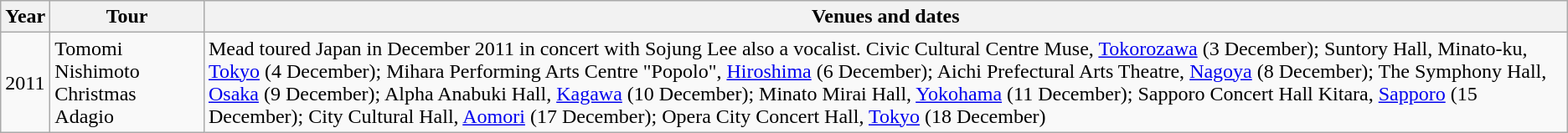<table class="wikitable">
<tr>
<th>Year</th>
<th>Tour</th>
<th>Venues and dates</th>
</tr>
<tr>
<td>2011</td>
<td>Tomomi Nishimoto Christmas Adagio</td>
<td>Mead toured Japan in December 2011 in concert with Sojung Lee also a vocalist. Civic Cultural Centre Muse, <a href='#'>Tokorozawa</a> (3 December); Suntory Hall, Minato-ku, <a href='#'>Tokyo</a> (4 December); Mihara Performing Arts Centre "Popolo", <a href='#'>Hiroshima</a> (6 December); Aichi Prefectural Arts Theatre, <a href='#'>Nagoya</a> (8 December); The Symphony Hall, <a href='#'>Osaka</a> (9 December); Alpha Anabuki Hall, <a href='#'>Kagawa</a> (10 December); Minato Mirai Hall, <a href='#'>Yokohama</a> (11 December); Sapporo Concert Hall Kitara, <a href='#'>Sapporo</a> (15 December); City Cultural Hall, <a href='#'>Aomori</a> (17 December); Opera City Concert Hall, <a href='#'>Tokyo</a> (18 December)</td>
</tr>
</table>
